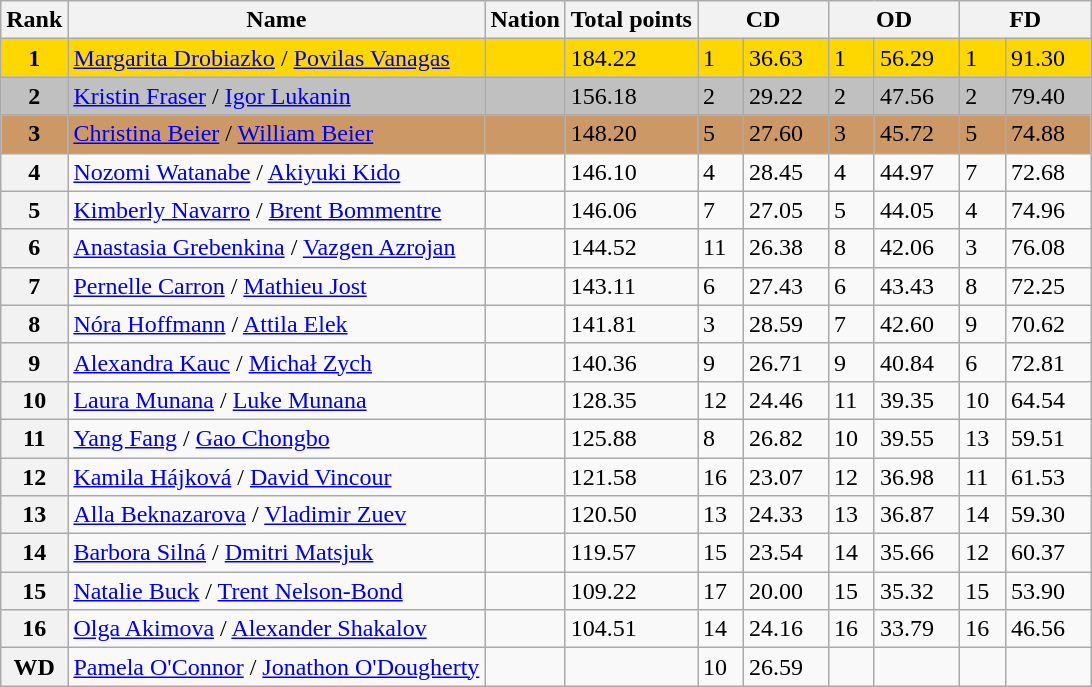<table class="wikitable">
<tr>
<th>Rank</th>
<th>Name</th>
<th>Nation</th>
<th>Total points</th>
<th colspan="2" width="80px">CD</th>
<th colspan="2" width="80px">OD</th>
<th colspan="2" width="80px">FD</th>
</tr>
<tr bgcolor="gold">
<td align="center"><strong>1</strong></td>
<td><a href='#'>Margarita Drobiazko</a> / <a href='#'>Povilas Vanagas</a></td>
<td></td>
<td>184.22</td>
<td>1</td>
<td>36.63</td>
<td>1</td>
<td>56.29</td>
<td>1</td>
<td>91.30</td>
</tr>
<tr bgcolor="silver">
<td align="center"><strong>2</strong></td>
<td><a href='#'>Kristin Fraser</a> / <a href='#'>Igor Lukanin</a></td>
<td></td>
<td>156.18</td>
<td>2</td>
<td>29.22</td>
<td>2</td>
<td>47.56</td>
<td>2</td>
<td>79.40</td>
</tr>
<tr bgcolor="cc9966">
<td align="center"><strong>3</strong></td>
<td><a href='#'>Christina Beier</a> / <a href='#'>William Beier</a></td>
<td></td>
<td>148.20</td>
<td>5</td>
<td>27.60</td>
<td>3</td>
<td>45.72</td>
<td>5</td>
<td>74.88</td>
</tr>
<tr>
<th>4</th>
<td><a href='#'>Nozomi Watanabe</a> / <a href='#'>Akiyuki Kido</a></td>
<td></td>
<td>146.10</td>
<td>4</td>
<td>28.45</td>
<td>4</td>
<td>44.97</td>
<td>7</td>
<td>72.68</td>
</tr>
<tr>
<th>5</th>
<td><a href='#'>Kimberly Navarro</a> / <a href='#'>Brent Bommentre</a></td>
<td></td>
<td>146.06</td>
<td>7</td>
<td>27.05</td>
<td>5</td>
<td>44.05</td>
<td>4</td>
<td>74.96</td>
</tr>
<tr>
<th>6</th>
<td><a href='#'>Anastasia Grebenkina</a> / <a href='#'>Vazgen Azrojan</a></td>
<td></td>
<td>144.52</td>
<td>11</td>
<td>26.38</td>
<td>8</td>
<td>42.06</td>
<td>3</td>
<td>76.08</td>
</tr>
<tr>
<th>7</th>
<td><a href='#'>Pernelle Carron</a> / <a href='#'>Mathieu Jost</a></td>
<td></td>
<td>143.11</td>
<td>6</td>
<td>27.43</td>
<td>6</td>
<td>43.43</td>
<td>8</td>
<td>72.25</td>
</tr>
<tr>
<th>8</th>
<td><a href='#'>Nóra Hoffmann</a> / <a href='#'>Attila Elek</a></td>
<td></td>
<td>141.81</td>
<td>3</td>
<td>28.59</td>
<td>7</td>
<td>42.60</td>
<td>9</td>
<td>70.62</td>
</tr>
<tr>
<th>9</th>
<td><a href='#'>Alexandra Kauc</a> / <a href='#'>Michał Zych</a></td>
<td></td>
<td>140.36</td>
<td>9</td>
<td>26.71</td>
<td>9</td>
<td>40.84</td>
<td>6</td>
<td>72.81</td>
</tr>
<tr>
<th>10</th>
<td><a href='#'>Laura Munana</a> / <a href='#'>Luke Munana</a></td>
<td></td>
<td>128.35</td>
<td>12</td>
<td>24.46</td>
<td>11</td>
<td>39.35</td>
<td>10</td>
<td>64.54</td>
</tr>
<tr>
<th>11</th>
<td><a href='#'>Yang Fang</a> / <a href='#'>Gao Chongbo</a></td>
<td></td>
<td>125.88</td>
<td>8</td>
<td>26.82</td>
<td>10</td>
<td>39.55</td>
<td>13</td>
<td>59.51</td>
</tr>
<tr>
<th>12</th>
<td><a href='#'>Kamila Hájková</a> / <a href='#'>David Vincour</a></td>
<td></td>
<td>121.58</td>
<td>16</td>
<td>23.07</td>
<td>12</td>
<td>36.98</td>
<td>11</td>
<td>61.53</td>
</tr>
<tr>
<th>13</th>
<td><a href='#'>Alla Beknazarova</a> / <a href='#'>Vladimir Zuev</a></td>
<td></td>
<td>120.50</td>
<td>13</td>
<td>24.33</td>
<td>13</td>
<td>36.87</td>
<td>14</td>
<td>59.30</td>
</tr>
<tr>
<th>14</th>
<td><a href='#'>Barbora Silná</a> / <a href='#'>Dmitri Matsjuk</a></td>
<td></td>
<td>119.57</td>
<td>15</td>
<td>23.54</td>
<td>14</td>
<td>35.66</td>
<td>12</td>
<td>60.37</td>
</tr>
<tr>
<th>15</th>
<td><a href='#'>Natalie Buck</a> / <a href='#'>Trent Nelson-Bond</a></td>
<td></td>
<td>109.22</td>
<td>17</td>
<td>20.00</td>
<td>15</td>
<td>35.32</td>
<td>15</td>
<td>53.90</td>
</tr>
<tr>
<th>16</th>
<td><a href='#'>Olga Akimova</a> / <a href='#'>Alexander Shakalov</a></td>
<td></td>
<td>104.51</td>
<td>14</td>
<td>24.16</td>
<td>16</td>
<td>33.79</td>
<td>16</td>
<td>46.56</td>
</tr>
<tr>
<th>WD</th>
<td><a href='#'>Pamela O'Connor</a> / <a href='#'>Jonathon O'Dougherty</a></td>
<td></td>
<td></td>
<td>10</td>
<td>26.59</td>
<td></td>
<td></td>
<td></td>
<td></td>
</tr>
</table>
